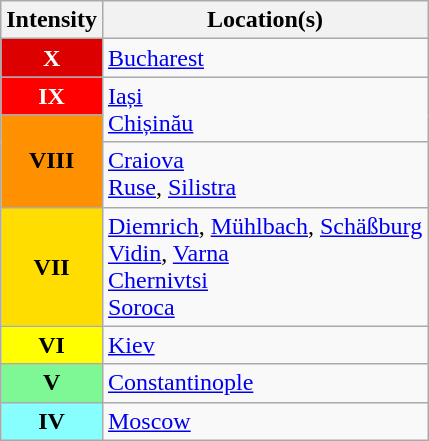<table class="wikitable">
<tr>
<th>Intensity</th>
<th>Location(s)</th>
</tr>
<tr>
<th style="background:#d00; color:white">X</th>
<td> <a href='#'>Bucharest</a></td>
</tr>
<tr>
<th style="background:#f00; color:white;">IX</th>
<td rowspan="2"> <a href='#'>Iași</a><br> <a href='#'>Chișinău</a></td>
</tr>
<tr>
<th rowspan="2" style="background:#ff9100">VIII</th>
</tr>
<tr>
<td> <a href='#'>Craiova</a><br> <a href='#'>Ruse</a>, <a href='#'>Silistra</a></td>
</tr>
<tr>
<th style="background:#fd0">VII</th>
<td> <a href='#'>Diemrich</a>, <a href='#'>Mühlbach</a>, <a href='#'>Schäßburg</a><br> <a href='#'>Vidin</a>, <a href='#'>Varna</a><br> <a href='#'>Chernivtsi</a><br> <a href='#'>Soroca</a></td>
</tr>
<tr>
<th rowspan="2" style="background:#ff0">VI</th>
<td> <a href='#'>Kiev</a></td>
</tr>
<tr>
<td rowspan="2"> <a href='#'>Constantinople</a></td>
</tr>
<tr>
<th rowspan="2" style="background:#7df894">V</th>
</tr>
<tr>
<td rowspan="2"> <a href='#'>Moscow</a></td>
</tr>
<tr>
<th style="background:#8ff">IV</th>
</tr>
</table>
